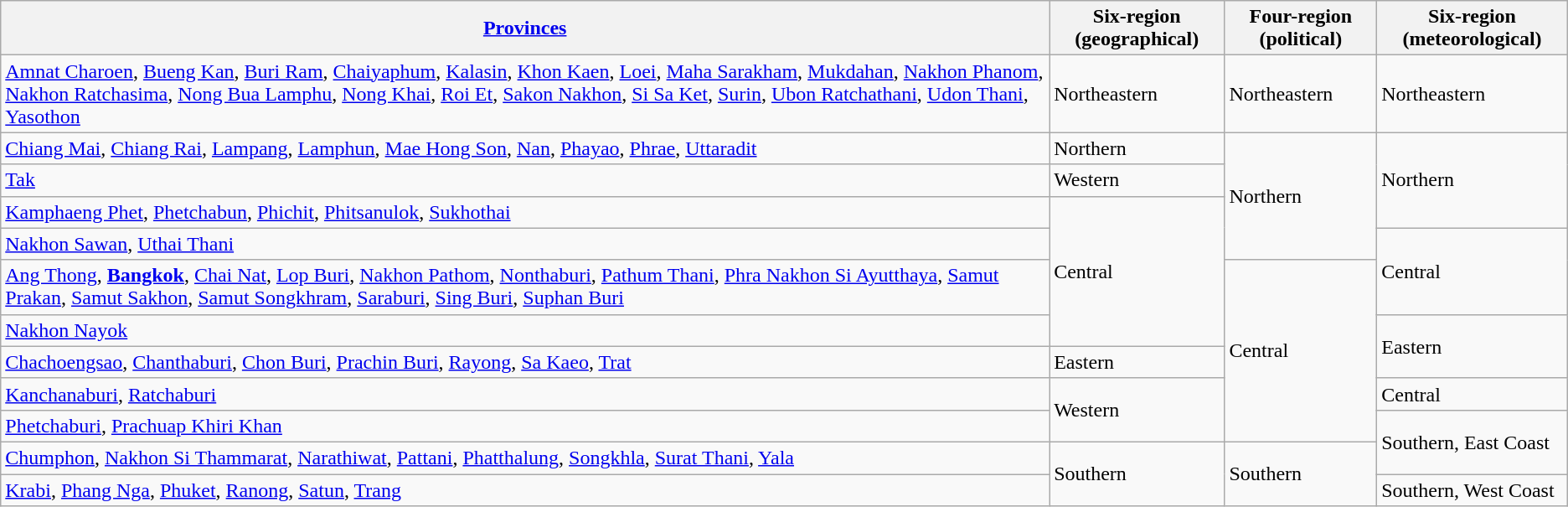<table class="wikitable">
<tr>
<th><a href='#'>Provinces</a></th>
<th>Six-region (geographical)</th>
<th>Four-region (political)</th>
<th>Six-region (meteorological)</th>
</tr>
<tr>
<td><a href='#'>Amnat Charoen</a>, <a href='#'>Bueng Kan</a>, <a href='#'>Buri Ram</a>, <a href='#'>Chaiyaphum</a>, <a href='#'>Kalasin</a>, <a href='#'>Khon Kaen</a>, <a href='#'>Loei</a>, <a href='#'>Maha Sarakham</a>, <a href='#'>Mukdahan</a>, <a href='#'>Nakhon Phanom</a>, <a href='#'>Nakhon Ratchasima</a>, <a href='#'>Nong Bua Lamphu</a>, <a href='#'>Nong Khai</a>, <a href='#'>Roi Et</a>, <a href='#'>Sakon Nakhon</a>, <a href='#'>Si Sa Ket</a>, <a href='#'>Surin</a>, <a href='#'>Ubon Ratchathani</a>, <a href='#'>Udon Thani</a>, <a href='#'>Yasothon</a></td>
<td>Northeastern</td>
<td>Northeastern</td>
<td>Northeastern</td>
</tr>
<tr>
<td><a href='#'>Chiang Mai</a>, <a href='#'>Chiang Rai</a>, <a href='#'>Lampang</a>, <a href='#'>Lamphun</a>, <a href='#'>Mae Hong Son</a>, <a href='#'>Nan</a>, <a href='#'>Phayao</a>, <a href='#'>Phrae</a>, <a href='#'>Uttaradit</a></td>
<td>Northern</td>
<td rowspan="4">Northern</td>
<td rowspan="3">Northern</td>
</tr>
<tr>
<td><a href='#'>Tak</a></td>
<td>Western</td>
</tr>
<tr>
<td><a href='#'>Kamphaeng Phet</a>, <a href='#'>Phetchabun</a>, <a href='#'>Phichit</a>, <a href='#'>Phitsanulok</a>, <a href='#'>Sukhothai</a></td>
<td rowspan="4">Central</td>
</tr>
<tr>
<td><a href='#'>Nakhon Sawan</a>, <a href='#'>Uthai Thani</a></td>
<td rowspan="2">Central</td>
</tr>
<tr>
<td><a href='#'>Ang Thong</a>, <strong><a href='#'>Bangkok</a></strong>, <a href='#'>Chai Nat</a>, <a href='#'>Lop Buri</a>, <a href='#'>Nakhon Pathom</a>, <a href='#'>Nonthaburi</a>, <a href='#'>Pathum Thani</a>, <a href='#'>Phra Nakhon Si Ayutthaya</a>, <a href='#'>Samut Prakan</a>, <a href='#'>Samut Sakhon</a>, <a href='#'>Samut Songkhram</a>, <a href='#'>Saraburi</a>, <a href='#'>Sing Buri</a>, <a href='#'>Suphan Buri</a></td>
<td rowspan="5">Central</td>
</tr>
<tr>
<td><a href='#'>Nakhon Nayok</a></td>
<td rowspan="2">Eastern</td>
</tr>
<tr>
<td><a href='#'>Chachoengsao</a>, <a href='#'>Chanthaburi</a>, <a href='#'>Chon Buri</a>, <a href='#'>Prachin Buri</a>, <a href='#'>Rayong</a>, <a href='#'>Sa Kaeo</a>, <a href='#'>Trat</a></td>
<td>Eastern</td>
</tr>
<tr>
<td><a href='#'>Kanchanaburi</a>, <a href='#'>Ratchaburi</a></td>
<td rowspan="2">Western</td>
<td>Central</td>
</tr>
<tr>
<td><a href='#'>Phetchaburi</a>, <a href='#'>Prachuap Khiri Khan</a></td>
<td rowspan="2">Southern, East Coast</td>
</tr>
<tr>
<td><a href='#'>Chumphon</a>, <a href='#'>Nakhon Si Thammarat</a>, <a href='#'>Narathiwat</a>, <a href='#'>Pattani</a>, <a href='#'>Phatthalung</a>, <a href='#'>Songkhla</a>, <a href='#'>Surat Thani</a>, <a href='#'>Yala</a></td>
<td rowspan="2">Southern</td>
<td rowspan="2">Southern</td>
</tr>
<tr>
<td><a href='#'>Krabi</a>, <a href='#'>Phang Nga</a>, <a href='#'>Phuket</a>, <a href='#'>Ranong</a>, <a href='#'>Satun</a>, <a href='#'>Trang</a></td>
<td>Southern, West Coast</td>
</tr>
</table>
